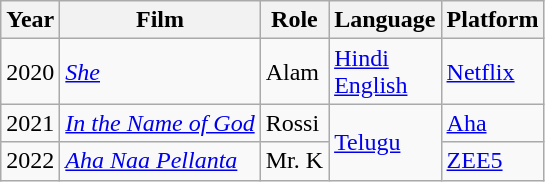<table class="wikitable sortable">
<tr>
<th>Year</th>
<th>Film</th>
<th>Role</th>
<th>Language</th>
<th>Platform</th>
</tr>
<tr>
<td>2020</td>
<td><em><a href='#'>She</a></em></td>
<td>Alam</td>
<td><a href='#'>Hindi</a><br><a href='#'>English</a></td>
<td><a href='#'>Netflix</a></td>
</tr>
<tr>
<td>2021</td>
<td><a href='#'><em>In the Name of God</em></a></td>
<td>Rossi</td>
<td rowspan="2"><a href='#'>Telugu</a></td>
<td><a href='#'>Aha</a></td>
</tr>
<tr>
<td>2022</td>
<td><a href='#'><em>Aha Naa Pellanta </em></a></td>
<td>Mr. K</td>
<td><a href='#'>ZEE5</a></td>
</tr>
</table>
